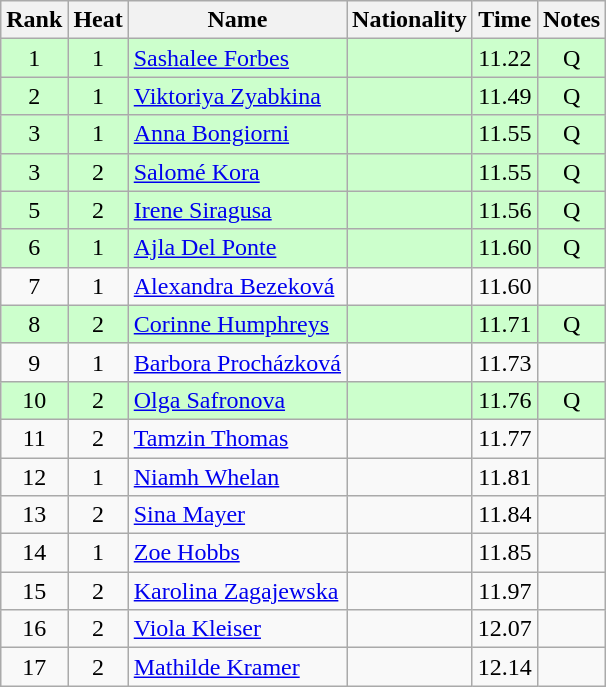<table class="wikitable sortable" style="text-align:center">
<tr>
<th>Rank</th>
<th>Heat</th>
<th>Name</th>
<th>Nationality</th>
<th>Time</th>
<th>Notes</th>
</tr>
<tr bgcolor=ccffcc>
<td>1</td>
<td>1</td>
<td align=left><a href='#'>Sashalee Forbes</a></td>
<td align=left></td>
<td>11.22</td>
<td>Q</td>
</tr>
<tr bgcolor=ccffcc>
<td>2</td>
<td>1</td>
<td align=left><a href='#'>Viktoriya Zyabkina</a></td>
<td align=left></td>
<td>11.49</td>
<td>Q</td>
</tr>
<tr bgcolor=ccffcc>
<td>3</td>
<td>1</td>
<td align=left><a href='#'>Anna Bongiorni</a></td>
<td align=left></td>
<td>11.55</td>
<td>Q</td>
</tr>
<tr bgcolor=ccffcc>
<td>3</td>
<td>2</td>
<td align=left><a href='#'>Salomé Kora</a></td>
<td align=left></td>
<td>11.55</td>
<td>Q</td>
</tr>
<tr bgcolor=ccffcc>
<td>5</td>
<td>2</td>
<td align=left><a href='#'>Irene Siragusa</a></td>
<td align=left></td>
<td>11.56</td>
<td>Q</td>
</tr>
<tr bgcolor=ccffcc>
<td>6</td>
<td>1</td>
<td align=left><a href='#'>Ajla Del Ponte</a></td>
<td align=left></td>
<td>11.60</td>
<td>Q</td>
</tr>
<tr>
<td>7</td>
<td>1</td>
<td align=left><a href='#'>Alexandra Bezeková</a></td>
<td align=left></td>
<td>11.60</td>
<td></td>
</tr>
<tr bgcolor=ccffcc>
<td>8</td>
<td>2</td>
<td align=left><a href='#'>Corinne Humphreys</a></td>
<td align=left></td>
<td>11.71</td>
<td>Q</td>
</tr>
<tr>
<td>9</td>
<td>1</td>
<td align=left><a href='#'>Barbora Procházková</a></td>
<td align=left></td>
<td>11.73</td>
<td></td>
</tr>
<tr bgcolor=ccffcc>
<td>10</td>
<td>2</td>
<td align=left><a href='#'>Olga Safronova</a></td>
<td align=left></td>
<td>11.76</td>
<td>Q</td>
</tr>
<tr>
<td>11</td>
<td>2</td>
<td align=left><a href='#'>Tamzin Thomas</a></td>
<td align=left></td>
<td>11.77</td>
<td></td>
</tr>
<tr>
<td>12</td>
<td>1</td>
<td align=left><a href='#'>Niamh Whelan</a></td>
<td align=left></td>
<td>11.81</td>
<td></td>
</tr>
<tr>
<td>13</td>
<td>2</td>
<td align=left><a href='#'>Sina Mayer</a></td>
<td align=left></td>
<td>11.84</td>
<td></td>
</tr>
<tr>
<td>14</td>
<td>1</td>
<td align=left><a href='#'>Zoe Hobbs</a></td>
<td align=left></td>
<td>11.85</td>
<td></td>
</tr>
<tr>
<td>15</td>
<td>2</td>
<td align=left><a href='#'>Karolina Zagajewska</a></td>
<td align=left></td>
<td>11.97</td>
<td></td>
</tr>
<tr>
<td>16</td>
<td>2</td>
<td align=left><a href='#'>Viola Kleiser</a></td>
<td align=left></td>
<td>12.07</td>
<td></td>
</tr>
<tr>
<td>17</td>
<td>2</td>
<td align=left><a href='#'>Mathilde Kramer</a></td>
<td align=left></td>
<td>12.14</td>
<td></td>
</tr>
</table>
